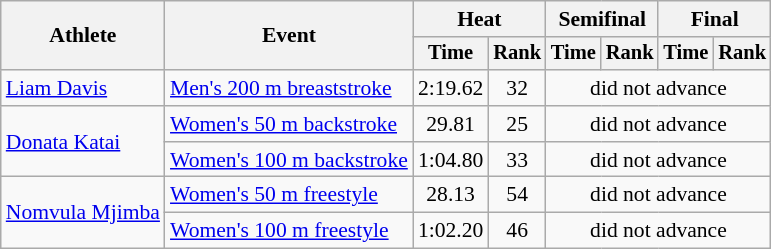<table class=wikitable style="font-size:90%">
<tr>
<th rowspan="2">Athlete</th>
<th rowspan="2">Event</th>
<th colspan="2">Heat</th>
<th colspan="2">Semifinal</th>
<th colspan="2">Final</th>
</tr>
<tr style="font-size:95%">
<th>Time</th>
<th>Rank</th>
<th>Time</th>
<th>Rank</th>
<th>Time</th>
<th>Rank</th>
</tr>
<tr align=center>
<td align=left><a href='#'>Liam Davis</a></td>
<td align=left><a href='#'>Men's 200 m breaststroke</a></td>
<td>2:19.62</td>
<td>32</td>
<td colspan=4>did not advance</td>
</tr>
<tr align=center>
<td align=left rowspan=2><a href='#'>Donata Katai</a></td>
<td align=left><a href='#'>Women's 50 m backstroke</a></td>
<td>29.81</td>
<td>25</td>
<td colspan=4>did not advance</td>
</tr>
<tr align=center>
<td align=left><a href='#'>Women's 100 m backstroke</a></td>
<td>1:04.80</td>
<td>33</td>
<td colspan=4>did not advance</td>
</tr>
<tr align=center>
<td align=left rowspan=2><a href='#'>Nomvula Mjimba</a></td>
<td align=left><a href='#'>Women's 50 m freestyle</a></td>
<td>28.13</td>
<td>54</td>
<td colspan=4>did not advance</td>
</tr>
<tr align=center>
<td align=left><a href='#'>Women's 100 m freestyle</a></td>
<td>1:02.20</td>
<td>46</td>
<td colspan=4>did not advance</td>
</tr>
</table>
